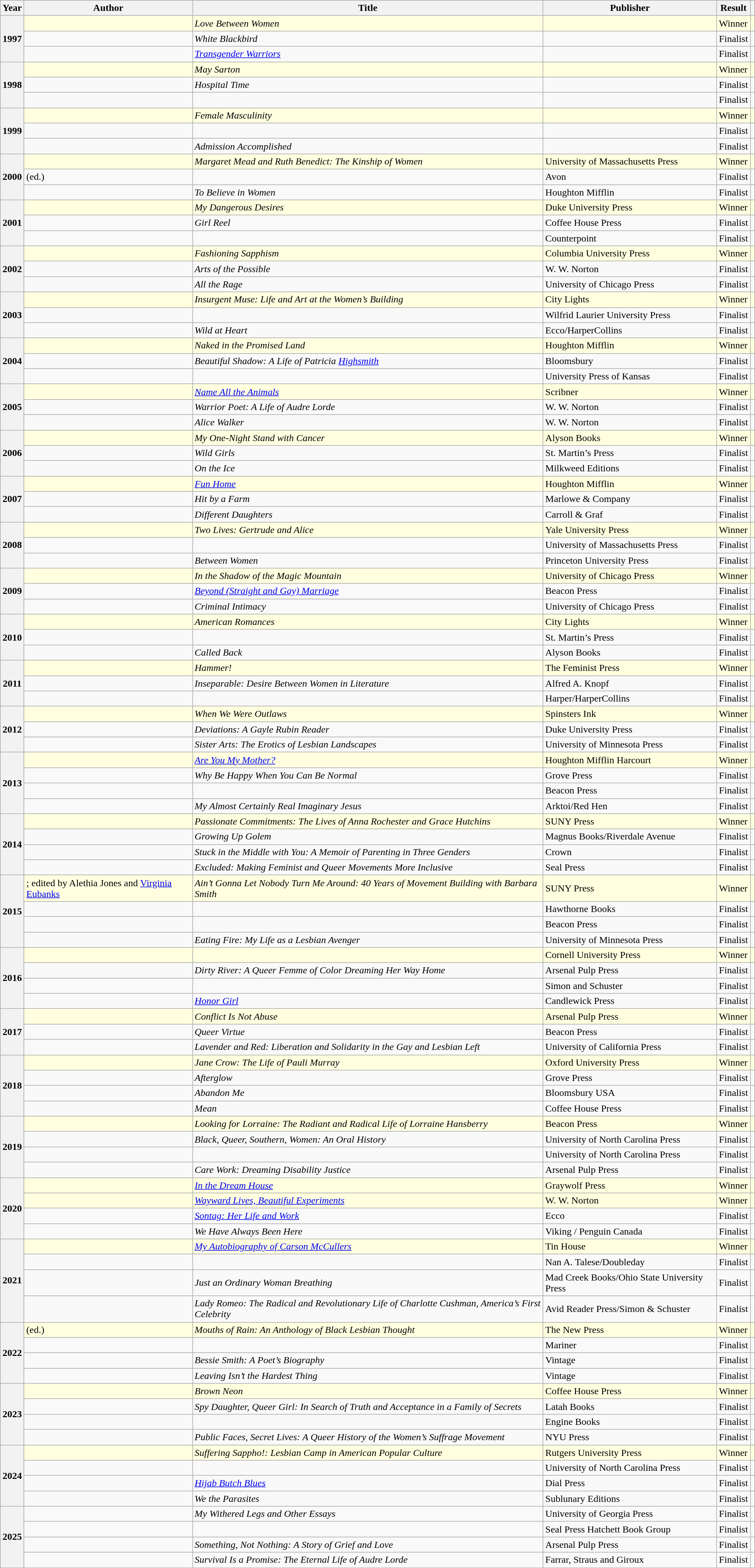<table class="wikitable sortable mw-collapsible">
<tr>
<th scope="col">Year</th>
<th scope="col">Author</th>
<th scope="col">Title</th>
<th scope="col">Publisher</th>
<th scope="col">Result</th>
<th scope="col"></th>
</tr>
<tr style="background:lightyellow">
<th rowspan="3">1997</th>
<td></td>
<td><em>Love Between Women</em></td>
<td></td>
<td>Winner</td>
<td></td>
</tr>
<tr>
<td></td>
<td><em>White Blackbird</em></td>
<td></td>
<td>Finalist</td>
<td></td>
</tr>
<tr>
<td></td>
<td><em><a href='#'>Transgender Warriors</a></em></td>
<td></td>
<td>Finalist</td>
<td></td>
</tr>
<tr style="background:lightyellow">
<th rowspan="3">1998</th>
<td></td>
<td><em>May Sarton</em></td>
<td></td>
<td>Winner</td>
<td></td>
</tr>
<tr>
<td></td>
<td><em>Hospital Time</em></td>
<td></td>
<td>Finalist</td>
<td></td>
</tr>
<tr>
<td></td>
<td><em></em></td>
<td></td>
<td>Finalist</td>
<td></td>
</tr>
<tr style="background:lightyellow">
<th rowspan="3">1999</th>
<td></td>
<td><em>Female Masculinity</em></td>
<td></td>
<td>Winner</td>
<td></td>
</tr>
<tr>
<td></td>
<td><em></em></td>
<td></td>
<td>Finalist</td>
<td></td>
</tr>
<tr>
<td></td>
<td><em>Admission Accomplished</em></td>
<td></td>
<td>Finalist</td>
<td></td>
</tr>
<tr style="background:lightyellow">
<th rowspan="3">2000</th>
<td></td>
<td><em>Margaret Mead and Ruth Benedict: The Kinship of Women</em></td>
<td>University of Massachusetts Press</td>
<td>Winner</td>
<td></td>
</tr>
<tr>
<td> (ed.)</td>
<td><em></em></td>
<td>Avon</td>
<td>Finalist</td>
<td></td>
</tr>
<tr>
<td></td>
<td><em>To Believe in Women</em></td>
<td>Houghton Mifflin</td>
<td>Finalist</td>
<td></td>
</tr>
<tr style="background:lightyellow">
<th rowspan="3">2001</th>
<td></td>
<td><em>My Dangerous Desires</em></td>
<td>Duke University Press</td>
<td>Winner</td>
<td></td>
</tr>
<tr>
<td></td>
<td><em>Girl Reel</em></td>
<td>Coffee House Press</td>
<td>Finalist</td>
<td></td>
</tr>
<tr>
<td></td>
<td><em></em></td>
<td>Counterpoint</td>
<td>Finalist</td>
<td></td>
</tr>
<tr style="background:lightyellow">
<th rowspan="3">2002</th>
<td></td>
<td><em>Fashioning Sapphism</em></td>
<td>Columbia University Press</td>
<td>Winner</td>
<td></td>
</tr>
<tr>
<td></td>
<td><em>Arts of the Possible</em></td>
<td>W. W. Norton</td>
<td>Finalist</td>
<td></td>
</tr>
<tr>
<td></td>
<td><em>All the Rage</em></td>
<td>University of Chicago Press</td>
<td>Finalist</td>
<td></td>
</tr>
<tr style="background:lightyellow">
<th rowspan="3">2003</th>
<td></td>
<td><em>Insurgent Muse: Life and Art at the Women’s Building</em></td>
<td>City Lights</td>
<td>Winner</td>
<td></td>
</tr>
<tr>
<td></td>
<td><em></em></td>
<td>Wilfrid Laurier University Press</td>
<td>Finalist</td>
<td></td>
</tr>
<tr>
<td></td>
<td><em>Wild at Heart</em></td>
<td>Ecco/HarperCollins</td>
<td>Finalist</td>
<td></td>
</tr>
<tr style="background:lightyellow">
<th rowspan="3">2004</th>
<td></td>
<td><em>Naked in the Promised Land</em></td>
<td>Houghton Mifflin</td>
<td>Winner</td>
<td></td>
</tr>
<tr>
<td></td>
<td><em>Beautiful Shadow: A Life of Patricia <a href='#'>Highsmith</a></em></td>
<td>Bloomsbury</td>
<td>Finalist</td>
<td></td>
</tr>
<tr>
<td></td>
<td><em></em></td>
<td>University Press of Kansas</td>
<td>Finalist</td>
<td></td>
</tr>
<tr style="background:lightyellow">
<th rowspan="3">2005</th>
<td></td>
<td><em><a href='#'>Name All the Animals</a></em></td>
<td>Scribner</td>
<td>Winner</td>
<td></td>
</tr>
<tr>
<td></td>
<td><em>Warrior Poet: A Life of Audre Lorde</em></td>
<td>W. W. Norton</td>
<td>Finalist</td>
<td></td>
</tr>
<tr>
<td></td>
<td><em>Alice Walker</em></td>
<td>W. W. Norton</td>
<td>Finalist</td>
<td></td>
</tr>
<tr style="background:lightyellow">
<th rowspan="3">2006</th>
<td></td>
<td><em>My One-Night Stand with Cancer</em></td>
<td>Alyson Books</td>
<td>Winner</td>
<td></td>
</tr>
<tr>
<td></td>
<td><em>Wild Girls</em></td>
<td>St. Martin’s Press</td>
<td>Finalist</td>
<td></td>
</tr>
<tr>
<td></td>
<td><em>On the Ice</em></td>
<td>Milkweed Editions</td>
<td>Finalist</td>
<td></td>
</tr>
<tr style="background:lightyellow">
<th rowspan="3">2007</th>
<td></td>
<td><em><a href='#'>Fun Home</a></em></td>
<td>Houghton Mifflin</td>
<td>Winner</td>
<td></td>
</tr>
<tr>
<td></td>
<td><em>Hit by a Farm</em></td>
<td>Marlowe & Company</td>
<td>Finalist</td>
<td></td>
</tr>
<tr>
<td></td>
<td><em>Different Daughters</em></td>
<td>Carroll & Graf</td>
<td>Finalist</td>
<td></td>
</tr>
<tr style="background:lightyellow">
<th rowspan="3">2008</th>
<td></td>
<td><em>Two Lives: Gertrude and Alice</em></td>
<td>Yale University Press</td>
<td>Winner</td>
<td></td>
</tr>
<tr>
<td></td>
<td {{sort></td>
<td>University of Massachusetts Press</td>
<td>Finalist</td>
<td></td>
</tr>
<tr>
<td></td>
<td><em>Between Women</em></td>
<td>Princeton University Press</td>
<td>Finalist</td>
<td></td>
</tr>
<tr style="background:lightyellow">
<th rowspan="3">2009</th>
<td></td>
<td><em>In the Shadow of the Magic Mountain</em></td>
<td>University of Chicago Press</td>
<td>Winner</td>
<td></td>
</tr>
<tr>
<td></td>
<td><em><a href='#'>Beyond (Straight and Gay) Marriage</a></em></td>
<td>Beacon Press</td>
<td>Finalist</td>
<td></td>
</tr>
<tr>
<td></td>
<td><em>Criminal Intimacy</em></td>
<td>University of Chicago Press</td>
<td>Finalist</td>
<td></td>
</tr>
<tr style="background:lightyellow">
<th rowspan="3">2010</th>
<td></td>
<td><em>American Romances</em></td>
<td>City Lights</td>
<td>Winner</td>
<td></td>
</tr>
<tr>
<td></td>
<td><em></em></td>
<td>St. Martin’s Press</td>
<td>Finalist</td>
<td></td>
</tr>
<tr>
<td></td>
<td><em>Called Back</em></td>
<td>Alyson Books</td>
<td>Finalist</td>
<td></td>
</tr>
<tr style="background:lightyellow">
<th rowspan="3">2011</th>
<td></td>
<td><em>Hammer!</em></td>
<td>The Feminist Press</td>
<td>Winner</td>
<td></td>
</tr>
<tr>
<td></td>
<td><em>Inseparable: Desire Between Women in Literature</em></td>
<td>Alfred A. Knopf</td>
<td>Finalist</td>
<td></td>
</tr>
<tr>
<td></td>
<td><em></em></td>
<td>Harper/HarperCollins</td>
<td>Finalist</td>
<td></td>
</tr>
<tr style="background:lightyellow">
<th rowspan="3">2012</th>
<td></td>
<td><em>When We Were Outlaws</em></td>
<td>Spinsters Ink</td>
<td>Winner</td>
<td></td>
</tr>
<tr>
<td></td>
<td><em>Deviations: A Gayle Rubin Reader</em></td>
<td>Duke University Press</td>
<td>Finalist</td>
<td></td>
</tr>
<tr>
<td></td>
<td><em>Sister Arts: The Erotics of Lesbian Landscapes</em></td>
<td>University of Minnesota Press</td>
<td>Finalist</td>
<td></td>
</tr>
<tr style="background:lightyellow">
<th rowspan="4">2013</th>
<td></td>
<td><em><a href='#'>Are You My Mother?</a></em></td>
<td>Houghton Mifflin Harcourt</td>
<td>Winner</td>
<td></td>
</tr>
<tr>
<td></td>
<td><em>Why Be Happy When You Can Be Normal</em></td>
<td>Grove Press</td>
<td>Finalist</td>
<td></td>
</tr>
<tr>
<td></td>
<td><em></em></td>
<td>Beacon Press</td>
<td>Finalist</td>
<td></td>
</tr>
<tr>
<td></td>
<td><em>My Almost Certainly Real Imaginary Jesus</em></td>
<td>Arktoi/Red Hen</td>
<td>Finalist</td>
<td></td>
</tr>
<tr style="background:lightyellow">
<th rowspan="4">2014</th>
<td></td>
<td><em>Passionate Commitments: The Lives of Anna Rochester and Grace Hutchins</em></td>
<td>SUNY Press</td>
<td>Winner</td>
<td></td>
</tr>
<tr>
<td></td>
<td><em>Growing Up Golem</em></td>
<td>Magnus Books/Riverdale Avenue</td>
<td>Finalist</td>
<td></td>
</tr>
<tr>
<td></td>
<td><em>Stuck in the Middle with You: A Memoir of Parenting in Three Genders</em></td>
<td>Crown</td>
<td>Finalist</td>
<td></td>
</tr>
<tr>
<td></td>
<td><em>Excluded: Making Feminist and Queer Movements More Inclusive</em></td>
<td>Seal Press</td>
<td>Finalist</td>
<td></td>
</tr>
<tr style="background:lightyellow">
<th rowspan="4">2015</th>
<td>; edited by Alethia Jones and <a href='#'>Virginia Eubanks</a></td>
<td><em>Ain’t Gonna Let Nobody Turn Me Around: 40 Years of Movement Building with Barbara Smith</em></td>
<td>SUNY Press</td>
<td>Winner</td>
<td></td>
</tr>
<tr>
<td></td>
<td><em></em></td>
<td>Hawthorne Books</td>
<td>Finalist</td>
<td></td>
</tr>
<tr>
<td></td>
<td><em></em></td>
<td>Beacon Press</td>
<td>Finalist</td>
<td></td>
</tr>
<tr>
<td></td>
<td><em>Eating Fire: My Life as a Lesbian Avenger</em></td>
<td>University of Minnesota Press</td>
<td>Finalist</td>
<td></td>
</tr>
<tr style="background:lightyellow">
<th rowspan="4">2016</th>
<td></td>
<td><em></em></td>
<td>Cornell University Press</td>
<td>Winner</td>
<td></td>
</tr>
<tr>
<td></td>
<td><em>Dirty River: A Queer Femme of Color Dreaming Her Way Home</em></td>
<td>Arsenal Pulp Press</td>
<td>Finalist</td>
<td></td>
</tr>
<tr>
<td></td>
<td></td>
<td>Simon and Schuster</td>
<td>Finalist</td>
<td></td>
</tr>
<tr>
<td></td>
<td><em><a href='#'>Honor Girl</a></em></td>
<td>Candlewick Press</td>
<td>Finalist</td>
<td></td>
</tr>
<tr style="background:lightyellow">
<th rowspan="3">2017</th>
<td></td>
<td><em>Conflict Is Not Abuse</em></td>
<td>Arsenal Pulp Press</td>
<td>Winner</td>
<td></td>
</tr>
<tr>
<td></td>
<td><em>Queer Virtue</em></td>
<td>Beacon Press</td>
<td>Finalist</td>
<td></td>
</tr>
<tr>
<td></td>
<td><em>Lavender and Red: Liberation and Solidarity in the Gay and Lesbian Left</em></td>
<td>University of California Press</td>
<td>Finalist</td>
<td></td>
</tr>
<tr style="background:lightyellow">
<th rowspan="4">2018</th>
<td></td>
<td><em>Jane Crow: The Life of Pauli Murray</em></td>
<td>Oxford University Press</td>
<td>Winner</td>
<td></td>
</tr>
<tr>
<td></td>
<td><em>Afterglow</em></td>
<td>Grove Press</td>
<td>Finalist</td>
<td></td>
</tr>
<tr>
<td></td>
<td><em>Abandon Me</em></td>
<td>Bloomsbury USA</td>
<td>Finalist</td>
<td></td>
</tr>
<tr>
<td></td>
<td><em>Mean</em></td>
<td>Coffee House Press</td>
<td>Finalist</td>
<td></td>
</tr>
<tr style="background:lightyellow">
<th rowspan="4">2019</th>
<td></td>
<td><em>Looking for Lorraine: The Radiant and Radical Life of Lorraine Hansberry</em></td>
<td>Beacon Press</td>
<td>Winner</td>
<td></td>
</tr>
<tr>
<td></td>
<td><em>Black, Queer, Southern, Women: An Oral History</em></td>
<td>University of North Carolina Press</td>
<td>Finalist</td>
<td></td>
</tr>
<tr>
<td></td>
<td><em></em></td>
<td>University of North Carolina Press</td>
<td>Finalist</td>
<td></td>
</tr>
<tr>
<td></td>
<td><em>Care Work: Dreaming Disability Justice</em></td>
<td>Arsenal Pulp Press</td>
<td>Finalist</td>
<td></td>
</tr>
<tr style="background:lightyellow">
<th rowspan="4">2020</th>
<td></td>
<td><em><a href='#'>In the Dream House</a></em></td>
<td>Graywolf Press</td>
<td>Winner</td>
<td></td>
</tr>
<tr style="background:lightyellow">
<td></td>
<td><em><a href='#'>Wayward Lives, Beautiful Experiments</a></em></td>
<td>W. W. Norton</td>
<td>Winner</td>
<td></td>
</tr>
<tr>
<td></td>
<td><em><a href='#'>Sontag: Her Life and Work</a></em></td>
<td>Ecco</td>
<td>Finalist</td>
<td></td>
</tr>
<tr>
<td></td>
<td><em>We Have Always Been Here</em></td>
<td>Viking / Penguin Canada</td>
<td>Finalist</td>
<td></td>
</tr>
<tr style="background:lightyellow">
<th rowspan="4">2021</th>
<td></td>
<td><em><a href='#'>My Autobiography of Carson McCullers</a></em></td>
<td>Tin House</td>
<td>Winner</td>
<td></td>
</tr>
<tr>
<td></td>
<td><em></em></td>
<td>Nan A. Talese/Doubleday</td>
<td>Finalist</td>
<td></td>
</tr>
<tr>
<td></td>
<td><em>Just an Ordinary Woman Breathing</em></td>
<td>Mad Creek Books/Ohio State University Press</td>
<td>Finalist</td>
<td></td>
</tr>
<tr>
<td></td>
<td><em>Lady Romeo: The Radical and Revolutionary Life of Charlotte Cushman, America’s First Celebrity</em></td>
<td>Avid Reader Press/Simon & Schuster</td>
<td>Finalist</td>
<td></td>
</tr>
<tr style="background:lightyellow">
<th rowspan="4">2022</th>
<td> (ed.)</td>
<td><em>Mouths of Rain: An Anthology of Black Lesbian Thought</em></td>
<td>The New Press</td>
<td>Winner</td>
<td></td>
</tr>
<tr>
<td></td>
<td></td>
<td>Mariner</td>
<td>Finalist</td>
<td></td>
</tr>
<tr>
<td></td>
<td><em>Bessie Smith: A Poet’s Biography</em></td>
<td>Vintage</td>
<td>Finalist</td>
<td></td>
</tr>
<tr>
<td></td>
<td><em>Leaving Isn’t the Hardest Thing</em></td>
<td>Vintage</td>
<td>Finalist</td>
<td></td>
</tr>
<tr style="background:lightyellow">
<th rowspan="4">2023</th>
<td></td>
<td><em>Brown Neon</em></td>
<td>Coffee House Press</td>
<td>Winner</td>
<td></td>
</tr>
<tr>
<td></td>
<td><em>Spy Daughter, Queer Girl: In Search of Truth and Acceptance in a Family of Secrets</em></td>
<td>Latah Books</td>
<td>Finalist</td>
<td></td>
</tr>
<tr>
<td></td>
<td><em></em></td>
<td>Engine Books</td>
<td>Finalist</td>
<td></td>
</tr>
<tr>
<td></td>
<td><em>Public Faces, Secret Lives: A Queer History of the Women’s Suffrage Movement</em></td>
<td>NYU Press</td>
<td>Finalist</td>
<td></td>
</tr>
<tr style="background:lightyellow">
<th rowspan="4">2024</th>
<td></td>
<td><em>Suffering Sappho!: Lesbian Camp in American Popular Culture</em></td>
<td>Rutgers University Press</td>
<td>Winner</td>
<td></td>
</tr>
<tr>
<td></td>
<td></td>
<td>University of North Carolina Press</td>
<td>Finalist</td>
<td></td>
</tr>
<tr>
<td></td>
<td><em><a href='#'>Hijab Butch Blues</a></em></td>
<td>Dial Press</td>
<td>Finalist</td>
<td></td>
</tr>
<tr>
<td></td>
<td><em>We the Parasites</em></td>
<td>Sublunary Editions</td>
<td>Finalist</td>
<td></td>
</tr>
<tr>
<th rowspan="4">2025</th>
<td></td>
<td><em>My Withered Legs and Other Essays</em></td>
<td>University of Georgia Press</td>
<td>Finalist</td>
<td></td>
</tr>
<tr>
<td></td>
<td><em></em></td>
<td>Seal Press Hatchett Book Group</td>
<td>Finalist</td>
<td></td>
</tr>
<tr>
<td></td>
<td><em>Something, Not Nothing: A Story of Grief and Love</em></td>
<td>Arsenal Pulp Press</td>
<td>Finalist</td>
<td></td>
</tr>
<tr>
<td></td>
<td><em>Survival Is a Promise: The Eternal Life of Audre Lorde</em></td>
<td>Farrar, Straus and Giroux</td>
<td>Finalist</td>
<td></td>
</tr>
</table>
